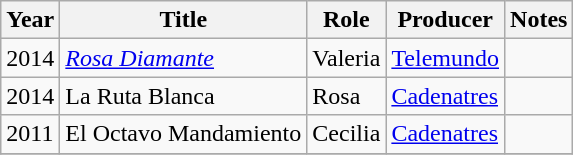<table class="wikitable">
<tr>
<th>Year</th>
<th>Title</th>
<th>Role</th>
<th>Producer</th>
<th>Notes</th>
</tr>
<tr>
<td>2014</td>
<td><em><a href='#'>Rosa Diamante</a></em></td>
<td>Valeria</td>
<td><a href='#'>Telemundo</a></td>
<td></td>
</tr>
<tr>
<td>2014</td>
<td>La Ruta Blanca</td>
<td>Rosa</td>
<td><a href='#'>Cadenatres</a></td>
<td></td>
</tr>
<tr>
<td>2011</td>
<td>El Octavo Mandamiento</td>
<td>Cecilia</td>
<td><a href='#'>Cadenatres</a></td>
<td></td>
</tr>
<tr>
</tr>
</table>
